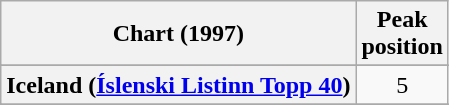<table class="wikitable sortable plainrowheaders" style="text-align:center">
<tr>
<th>Chart (1997)</th>
<th>Peak<br>position</th>
</tr>
<tr>
</tr>
<tr>
<th scope="row">Iceland (<a href='#'>Íslenski Listinn Topp 40</a>)</th>
<td>5</td>
</tr>
<tr>
</tr>
<tr>
</tr>
<tr>
</tr>
<tr>
</tr>
</table>
